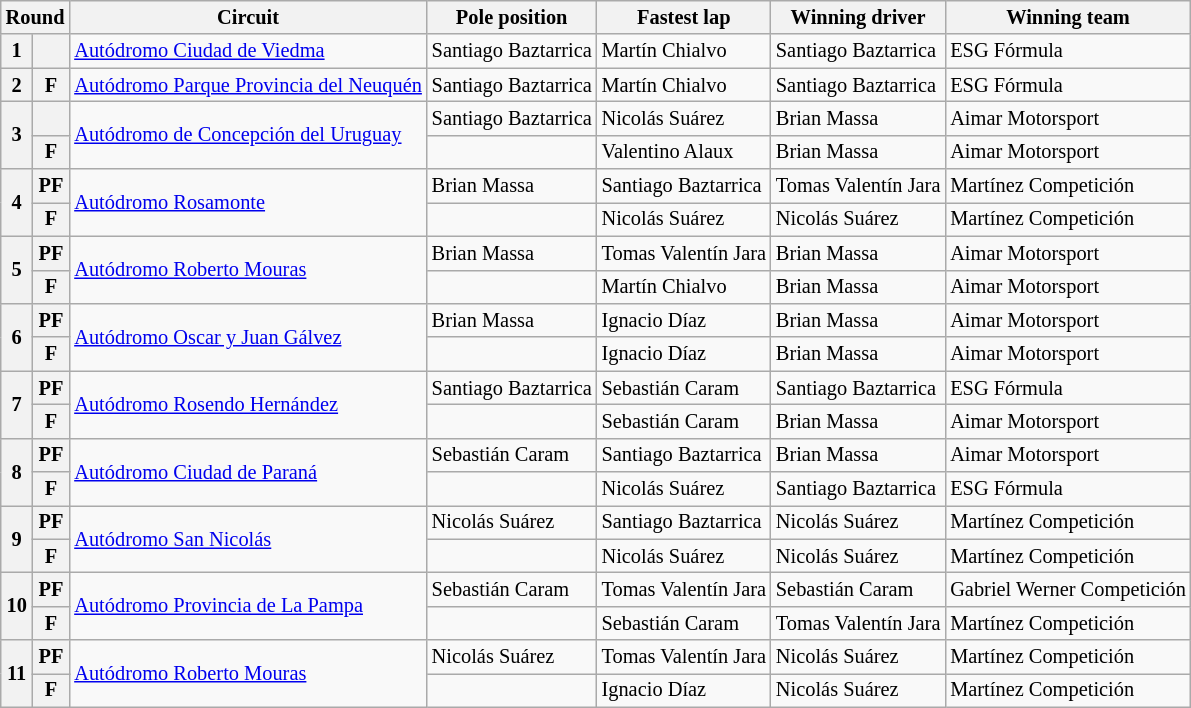<table class="wikitable" style="font-size: 85%;">
<tr>
<th colspan="2">Round</th>
<th>Circuit</th>
<th>Pole position</th>
<th>Fastest lap</th>
<th>Winning driver</th>
<th>Winning team</th>
</tr>
<tr>
<th>1</th>
<th></th>
<td> <a href='#'>Autódromo Ciudad de Viedma</a></td>
<td> Santiago Baztarrica</td>
<td> Martín Chialvo</td>
<td> Santiago Baztarrica</td>
<td>ESG Fórmula</td>
</tr>
<tr>
<th>2</th>
<th>F</th>
<td> <a href='#'>Autódromo Parque Provincia del Neuquén</a></td>
<td> Santiago Baztarrica</td>
<td> Martín Chialvo</td>
<td> Santiago Baztarrica</td>
<td>ESG Fórmula</td>
</tr>
<tr>
<th rowspan="2">3</th>
<th></th>
<td rowspan="2"> <a href='#'>Autódromo de Concepción del Uruguay</a></td>
<td> Santiago Baztarrica</td>
<td> Nicolás Suárez</td>
<td> Brian Massa</td>
<td>Aimar Motorsport</td>
</tr>
<tr>
<th>F</th>
<td></td>
<td> Valentino Alaux</td>
<td> Brian Massa</td>
<td>Aimar Motorsport</td>
</tr>
<tr>
<th rowspan="2">4</th>
<th>PF</th>
<td rowspan="2"> <a href='#'>Autódromo Rosamonte</a></td>
<td> Brian Massa</td>
<td> Santiago Baztarrica</td>
<td> Tomas Valentín Jara</td>
<td>Martínez Competición</td>
</tr>
<tr>
<th>F</th>
<td></td>
<td> Nicolás Suárez</td>
<td> Nicolás Suárez</td>
<td>Martínez Competición</td>
</tr>
<tr>
<th rowspan="2">5</th>
<th>PF</th>
<td rowspan="2"> <a href='#'>Autódromo Roberto Mouras</a></td>
<td> Brian Massa</td>
<td> Tomas Valentín Jara</td>
<td> Brian Massa</td>
<td>Aimar Motorsport</td>
</tr>
<tr>
<th>F</th>
<td></td>
<td> Martín Chialvo</td>
<td> Brian Massa</td>
<td>Aimar Motorsport</td>
</tr>
<tr>
<th rowspan="2">6</th>
<th>PF</th>
<td rowspan="2"> <a href='#'>Autódromo Oscar y Juan Gálvez</a></td>
<td> Brian Massa</td>
<td> Ignacio Díaz</td>
<td> Brian Massa</td>
<td>Aimar Motorsport</td>
</tr>
<tr>
<th>F</th>
<td></td>
<td> Ignacio Díaz</td>
<td> Brian Massa</td>
<td>Aimar Motorsport</td>
</tr>
<tr>
<th rowspan="2">7</th>
<th>PF</th>
<td rowspan="2"> <a href='#'>Autódromo Rosendo Hernández</a></td>
<td> Santiago Baztarrica</td>
<td> Sebastián Caram</td>
<td> Santiago Baztarrica</td>
<td>ESG Fórmula</td>
</tr>
<tr>
<th>F</th>
<td></td>
<td> Sebastián Caram</td>
<td> Brian Massa</td>
<td>Aimar Motorsport</td>
</tr>
<tr>
<th rowspan="2">8</th>
<th>PF</th>
<td rowspan="2"> <a href='#'>Autódromo Ciudad de Paraná</a></td>
<td> Sebastián Caram</td>
<td> Santiago Baztarrica</td>
<td> Brian Massa</td>
<td>Aimar Motorsport</td>
</tr>
<tr>
<th>F</th>
<td></td>
<td> Nicolás Suárez</td>
<td> Santiago Baztarrica</td>
<td>ESG Fórmula</td>
</tr>
<tr>
<th rowspan="2">9</th>
<th>PF</th>
<td rowspan="2"> <a href='#'>Autódromo San Nicolás</a></td>
<td> Nicolás Suárez</td>
<td> Santiago Baztarrica</td>
<td> Nicolás Suárez</td>
<td>Martínez Competición</td>
</tr>
<tr>
<th>F</th>
<td></td>
<td> Nicolás Suárez</td>
<td> Nicolás Suárez</td>
<td>Martínez Competición</td>
</tr>
<tr>
<th rowspan="2">10</th>
<th>PF</th>
<td rowspan="2"> <a href='#'>Autódromo Provincia de La Pampa</a></td>
<td> Sebastián Caram</td>
<td> Tomas Valentín Jara</td>
<td> Sebastián Caram</td>
<td>Gabriel Werner Competición</td>
</tr>
<tr>
<th>F</th>
<td></td>
<td> Sebastián Caram</td>
<td> Tomas Valentín Jara</td>
<td>Martínez Competición</td>
</tr>
<tr>
<th rowspan="2">11</th>
<th>PF</th>
<td rowspan="2"> <a href='#'>Autódromo Roberto Mouras</a></td>
<td> Nicolás Suárez</td>
<td> Tomas Valentín Jara</td>
<td> Nicolás Suárez</td>
<td>Martínez Competición</td>
</tr>
<tr>
<th>F</th>
<td></td>
<td> Ignacio Díaz</td>
<td> Nicolás Suárez</td>
<td>Martínez Competición</td>
</tr>
</table>
